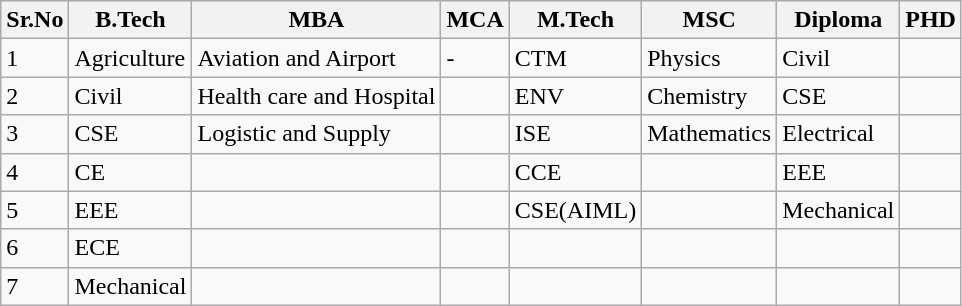<table class="wikitable">
<tr>
<th>Sr.No</th>
<th>B.Tech</th>
<th>MBA</th>
<th>MCA</th>
<th>M.Tech</th>
<th>MSC</th>
<th>Diploma</th>
<th>PHD</th>
</tr>
<tr>
<td>1</td>
<td>Agriculture</td>
<td>Aviation and Airport</td>
<td>-</td>
<td>CTM</td>
<td>Physics</td>
<td>Civil</td>
<td></td>
</tr>
<tr>
<td>2</td>
<td>Civil</td>
<td>Health care and Hospital</td>
<td></td>
<td>ENV</td>
<td>Chemistry</td>
<td>CSE</td>
<td></td>
</tr>
<tr>
<td>3</td>
<td>CSE</td>
<td>Logistic and Supply</td>
<td></td>
<td>ISE</td>
<td>Mathematics</td>
<td>Electrical</td>
<td></td>
</tr>
<tr>
<td>4</td>
<td>CE</td>
<td></td>
<td></td>
<td>CCE</td>
<td></td>
<td>EEE</td>
<td></td>
</tr>
<tr>
<td>5</td>
<td>EEE</td>
<td></td>
<td></td>
<td>CSE(AIML)</td>
<td></td>
<td>Mechanical</td>
<td></td>
</tr>
<tr>
<td>6</td>
<td>ECE</td>
<td></td>
<td></td>
<td></td>
<td></td>
<td></td>
<td></td>
</tr>
<tr>
<td>7</td>
<td>Mechanical</td>
<td></td>
<td></td>
<td></td>
<td></td>
<td></td>
<td></td>
</tr>
</table>
